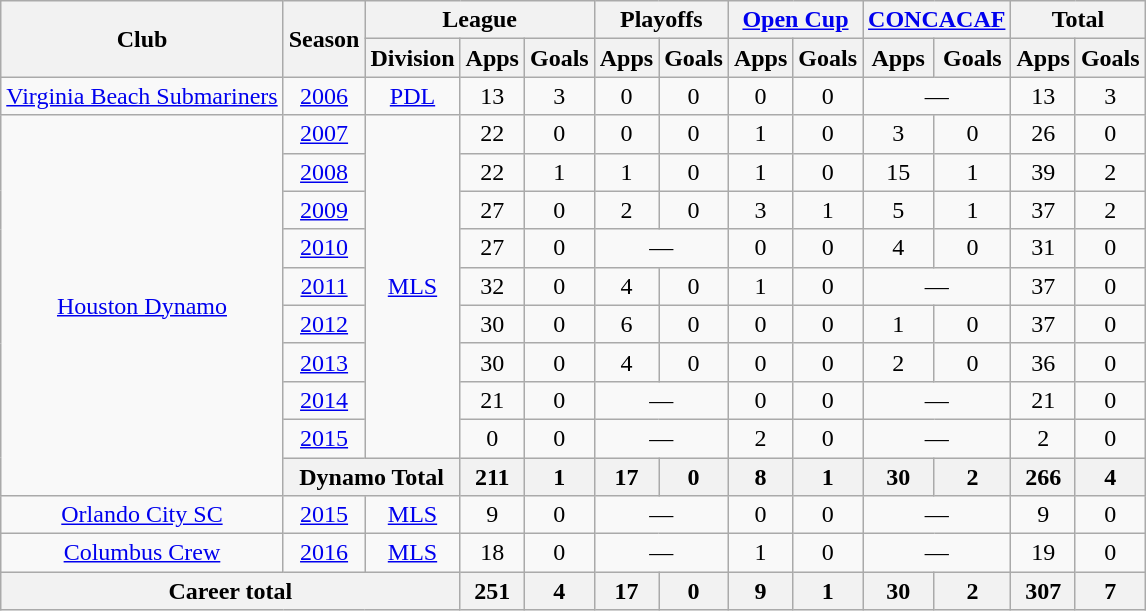<table class="wikitable" style="text-align: center;">
<tr>
<th rowspan="2">Club</th>
<th rowspan="2">Season</th>
<th colspan="3">League</th>
<th colspan="2">Playoffs</th>
<th colspan="2"><a href='#'>Open Cup</a></th>
<th colspan="2"><a href='#'>CONCACAF</a></th>
<th colspan="2">Total</th>
</tr>
<tr>
<th>Division</th>
<th>Apps</th>
<th>Goals</th>
<th>Apps</th>
<th>Goals</th>
<th>Apps</th>
<th>Goals</th>
<th>Apps</th>
<th>Goals</th>
<th>Apps</th>
<th>Goals</th>
</tr>
<tr>
<td><a href='#'>Virginia Beach Submariners</a></td>
<td><a href='#'>2006</a></td>
<td><a href='#'>PDL</a></td>
<td>13</td>
<td>3</td>
<td>0</td>
<td>0</td>
<td>0</td>
<td>0</td>
<td colspan="2">—</td>
<td>13</td>
<td>3</td>
</tr>
<tr>
<td rowspan="10"><a href='#'>Houston Dynamo</a></td>
<td><a href='#'>2007</a></td>
<td rowspan="9"><a href='#'>MLS</a></td>
<td>22</td>
<td>0</td>
<td>0</td>
<td>0</td>
<td>1</td>
<td>0</td>
<td>3</td>
<td>0</td>
<td>26</td>
<td>0</td>
</tr>
<tr>
<td><a href='#'>2008</a></td>
<td>22</td>
<td>1</td>
<td>1</td>
<td>0</td>
<td>1</td>
<td>0</td>
<td>15</td>
<td>1</td>
<td>39</td>
<td>2</td>
</tr>
<tr>
<td><a href='#'>2009</a></td>
<td>27</td>
<td>0</td>
<td>2</td>
<td>0</td>
<td>3</td>
<td>1</td>
<td>5</td>
<td>1</td>
<td>37</td>
<td>2</td>
</tr>
<tr>
<td><a href='#'>2010</a></td>
<td>27</td>
<td>0</td>
<td colspan="2">—</td>
<td>0</td>
<td>0</td>
<td>4</td>
<td>0</td>
<td>31</td>
<td>0</td>
</tr>
<tr>
<td><a href='#'>2011</a></td>
<td>32</td>
<td>0</td>
<td>4</td>
<td>0</td>
<td>1</td>
<td>0</td>
<td colspan="2">—</td>
<td>37</td>
<td>0</td>
</tr>
<tr>
<td><a href='#'>2012</a></td>
<td>30</td>
<td>0</td>
<td>6</td>
<td>0</td>
<td>0</td>
<td>0</td>
<td>1</td>
<td>0</td>
<td>37</td>
<td>0</td>
</tr>
<tr>
<td><a href='#'>2013</a></td>
<td>30</td>
<td>0</td>
<td>4</td>
<td>0</td>
<td>0</td>
<td>0</td>
<td>2</td>
<td>0</td>
<td>36</td>
<td>0</td>
</tr>
<tr>
<td><a href='#'>2014</a></td>
<td>21</td>
<td>0</td>
<td colspan="2">—</td>
<td>0</td>
<td>0</td>
<td colspan="2">—</td>
<td>21</td>
<td>0</td>
</tr>
<tr>
<td><a href='#'>2015</a></td>
<td>0</td>
<td>0</td>
<td colspan="2">—</td>
<td>2</td>
<td>0</td>
<td colspan="2">—</td>
<td>2</td>
<td>0</td>
</tr>
<tr>
<th colspan="2">Dynamo Total</th>
<th>211</th>
<th>1</th>
<th>17</th>
<th>0</th>
<th>8</th>
<th>1</th>
<th>30</th>
<th>2</th>
<th>266</th>
<th>4</th>
</tr>
<tr>
<td><a href='#'>Orlando City SC</a></td>
<td><a href='#'>2015</a></td>
<td><a href='#'>MLS</a></td>
<td>9</td>
<td>0</td>
<td colspan="2">—</td>
<td>0</td>
<td>0</td>
<td colspan="2">—</td>
<td>9</td>
<td>0</td>
</tr>
<tr>
<td><a href='#'>Columbus Crew</a></td>
<td><a href='#'>2016</a></td>
<td><a href='#'>MLS</a></td>
<td>18</td>
<td>0</td>
<td colspan="2">—</td>
<td>1</td>
<td>0</td>
<td colspan="2">—</td>
<td>19</td>
<td>0</td>
</tr>
<tr>
<th colspan="3">Career total</th>
<th>251</th>
<th>4</th>
<th>17</th>
<th>0</th>
<th>9</th>
<th>1</th>
<th>30</th>
<th>2</th>
<th>307</th>
<th>7</th>
</tr>
</table>
